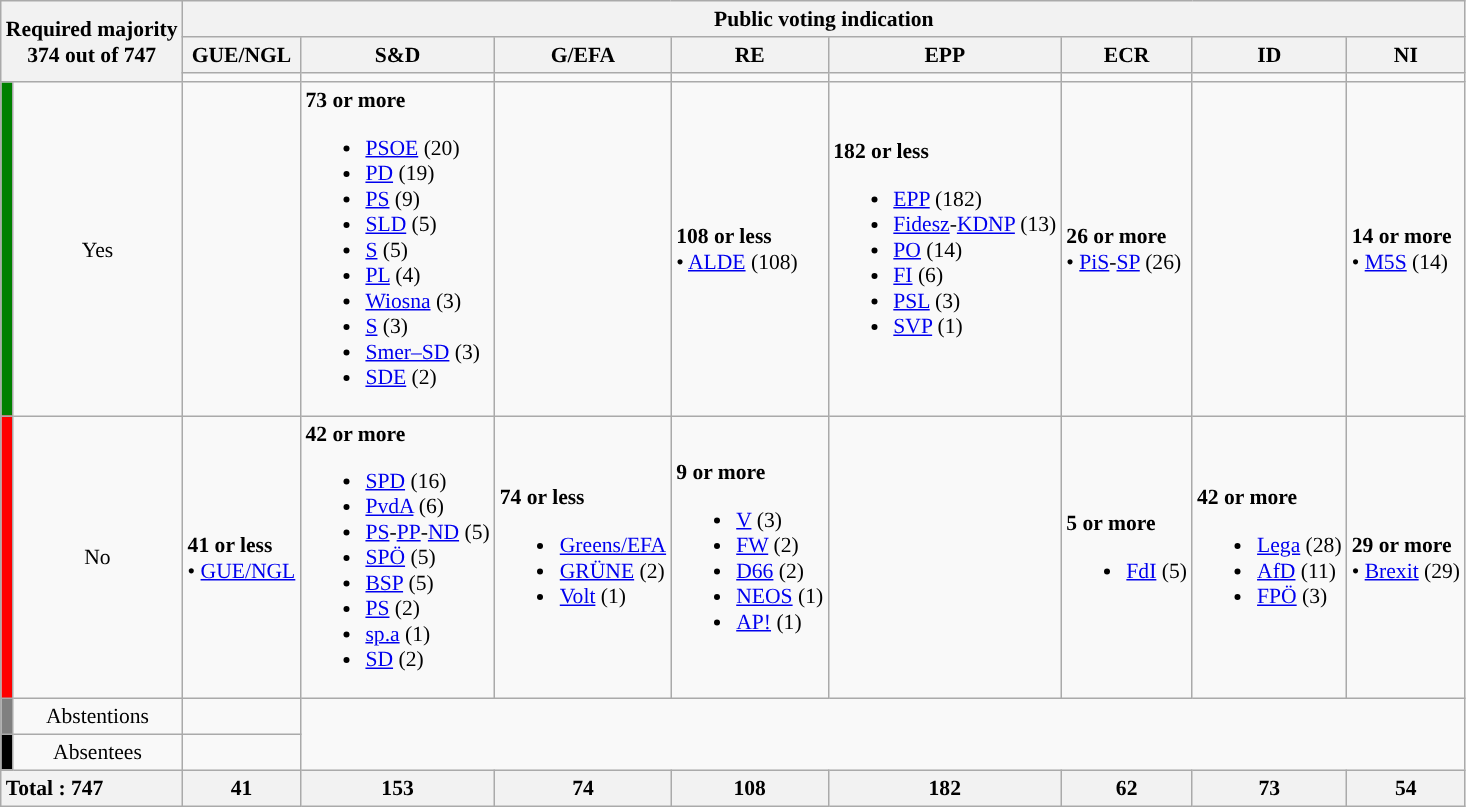<table class="wikitable mw-collapsible mw-collapsed" style="text-align:left; font-size:90%;">
<tr>
<th colspan="2" rowspan="3">Required majority<br>374 out of 747 </th>
<th colspan="8">Public voting indication<br></th>
</tr>
<tr>
<th>GUE/NGL</th>
<th>S&D</th>
<th>G/EFA</th>
<th>RE</th>
<th>EPP</th>
<th>ECR</th>
<th>ID</th>
<th>NI</th>
</tr>
<tr>
<td style="background-color:"></td>
<td style="background-color:"></td>
<td style="background-color:"></td>
<td style="background-color:"></td>
<td style="background-color:"></td>
<td style="background-color:"></td>
<td style="background-color:"></td>
<td style="background-color:"></td>
</tr>
<tr>
<th style="width:1px; background:green;"></th>
<td style="text-align:center;"><span>Yes</span> </td>
<td></td>
<td><strong>73 or more</strong><br><ul><li> <a href='#'>PSOE</a> (20)</li><li> <a href='#'>PD</a> (19)</li><li> <a href='#'>PS</a> (9)</li><li> <a href='#'>SLD</a> (5)</li><li> <a href='#'>S</a> (5)</li><li> <a href='#'>PL</a> (4)</li><li> <a href='#'>Wiosna</a> (3)</li><li> <a href='#'>S</a> (3)</li><li> <a href='#'>Smer–SD</a> (3)</li><li> <a href='#'>SDE</a> (2)</li></ul></td>
<td></td>
<td><strong>108 or less</strong><br>•  <a href='#'>ALDE</a> (108)</td>
<td><strong>182 or less</strong><br><ul><li> <a href='#'>EPP</a> (182)</li><li> <a href='#'>Fidesz</a>-<a href='#'>KDNP</a> (13)</li><li> <a href='#'>PO</a> (14)</li><li> <a href='#'>FI</a> (6)</li><li> <a href='#'>PSL</a> (3)</li><li> <a href='#'>SVP</a> (1)</li></ul></td>
<td><strong>26 or more</strong><br>•  <a href='#'>PiS</a>-<a href='#'>SP</a> (26)</td>
<td></td>
<td><strong>14 or more</strong><br>•  <a href='#'>M5S</a> (14)</td>
</tr>
<tr>
<th style="background:red;"></th>
<td style="text-align:center;"><span>No</span> </td>
<td><strong>41 or less</strong><br>•  <a href='#'>GUE/NGL</a></td>
<td><strong>42 or more</strong><br><ul><li> <a href='#'>SPD</a> (16)</li><li> <a href='#'>PvdA</a> (6)</li><li> <a href='#'>PS</a>-<a href='#'>PP</a>-<a href='#'>ND</a> (5)</li><li> <a href='#'>SPÖ</a> (5)</li><li> <a href='#'>BSP</a> (5)</li><li> <a href='#'>PS</a> (2)</li><li> <a href='#'>sp.a</a> (1)</li><li> <a href='#'>SD</a> (2)</li></ul></td>
<td><strong>74 or less</strong><br><ul><li> <a href='#'>Greens/EFA</a></li><li> <a href='#'>GRÜNE</a> (2)</li><li> <a href='#'>Volt</a> (1)</li></ul></td>
<td><strong>9 or more</strong><br><ul><li> <a href='#'>V</a> (3)</li><li> <a href='#'>FW</a> (2)</li><li> <a href='#'>D66</a> (2)</li><li> <a href='#'>NEOS</a> (1)</li><li> <a href='#'>AP!</a> (1)</li></ul></td>
<td></td>
<td><strong>5 or more</strong><br><ul><li> <a href='#'>FdI</a> (5)</li></ul></td>
<td><strong>42 or more</strong><br><ul><li> <a href='#'>Lega</a> (28)</li><li> <a href='#'>AfD</a> (11)</li><li> <a href='#'>FPÖ</a> (3)</li></ul></td>
<td><strong>29 or more</strong><br>•  <a href='#'>Brexit</a> (29)</td>
</tr>
<tr>
<th style="background:gray;"></th>
<td style="text-align:center;"><span>Abstentions</span> </td>
<td></td>
</tr>
<tr>
<th style="background:black;"></th>
<td style="text-align:center;"><span>Absentees</span> </td>
<td></td>
</tr>
<tr>
<th style="text-align:left;" colspan="2">Total : 747</th>
<th>41</th>
<th>153</th>
<th>74</th>
<th>108</th>
<th>182</th>
<th>62</th>
<th>73</th>
<th>54</th>
</tr>
</table>
